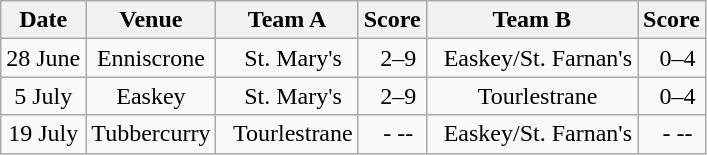<table class="wikitable">
<tr>
<th>Date</th>
<th>Venue</th>
<th>Team A</th>
<th>Score</th>
<th>Team B</th>
<th>Score</th>
</tr>
<tr align="center">
<td>28 June</td>
<td>Enniscrone</td>
<td>  St. Mary's</td>
<td>  2–9</td>
<td>  Easkey/St. Farnan's</td>
<td>  0–4</td>
</tr>
<tr align="center">
<td>5 July</td>
<td>Easkey</td>
<td>  St. Mary's</td>
<td>  2–9</td>
<td>  Tourlestrane</td>
<td>  0–4</td>
</tr>
<tr align="center">
<td>19 July</td>
<td>Tubbercurry</td>
<td>  Tourlestrane</td>
<td>  - --</td>
<td>  Easkey/St. Farnan's</td>
<td>  - --</td>
</tr>
</table>
